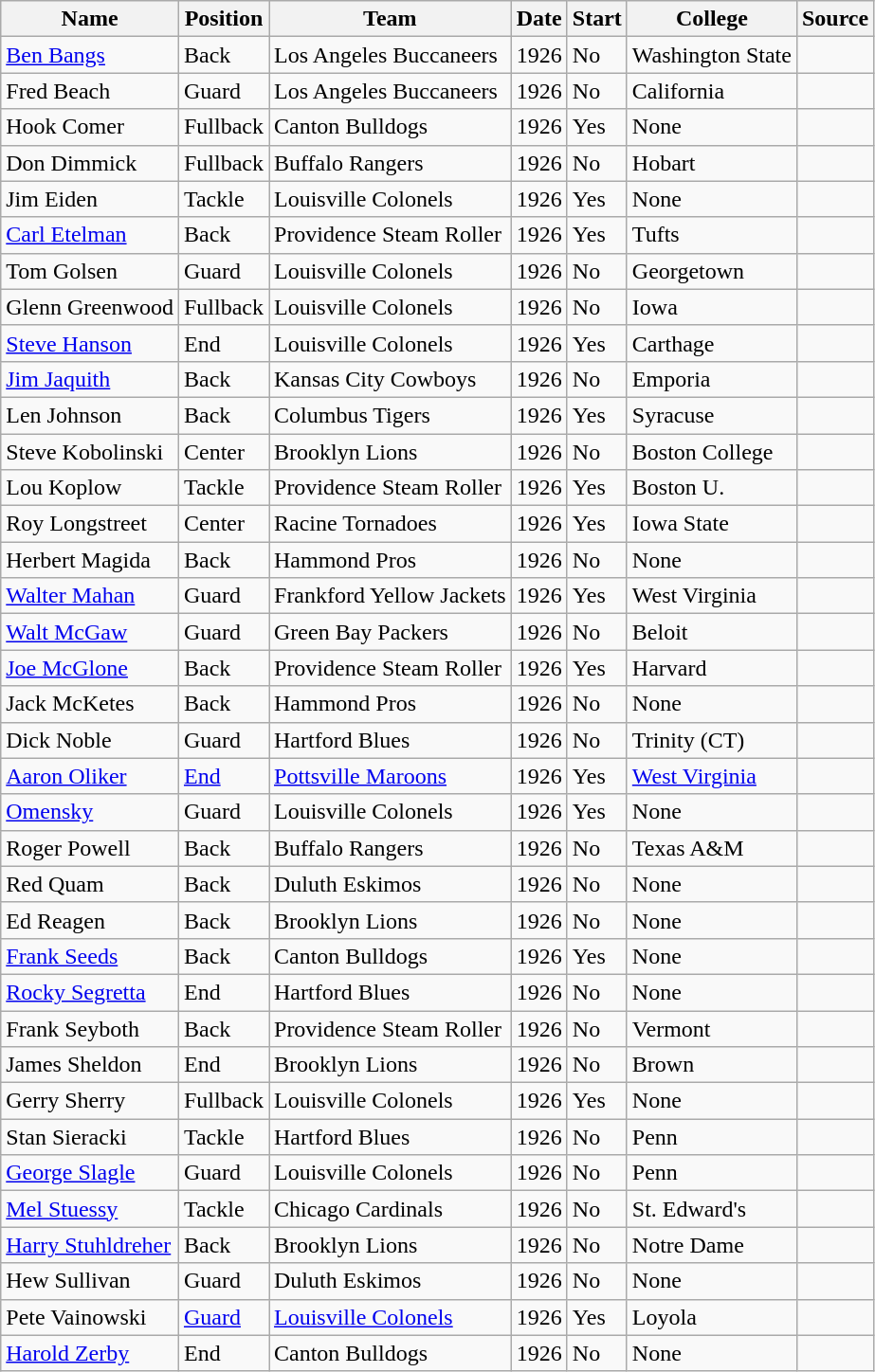<table class="wikitable sortable">
<tr>
<th>Name</th>
<th>Position</th>
<th>Team</th>
<th>Date</th>
<th>Start</th>
<th>College</th>
<th>Source</th>
</tr>
<tr>
<td><a href='#'>Ben Bangs</a></td>
<td>Back</td>
<td>Los Angeles Buccaneers</td>
<td>1926</td>
<td>No</td>
<td>Washington State</td>
<td></td>
</tr>
<tr>
<td>Fred Beach</td>
<td>Guard</td>
<td>Los Angeles Buccaneers</td>
<td>1926</td>
<td>No</td>
<td>California</td>
<td></td>
</tr>
<tr>
<td>Hook Comer</td>
<td>Fullback</td>
<td>Canton Bulldogs</td>
<td>1926</td>
<td>Yes</td>
<td>None</td>
<td></td>
</tr>
<tr>
<td>Don Dimmick</td>
<td>Fullback</td>
<td>Buffalo Rangers</td>
<td>1926</td>
<td>No</td>
<td>Hobart</td>
<td></td>
</tr>
<tr>
<td>Jim Eiden</td>
<td>Tackle</td>
<td>Louisville Colonels</td>
<td>1926</td>
<td>Yes</td>
<td>None</td>
<td></td>
</tr>
<tr>
<td><a href='#'>Carl Etelman</a></td>
<td>Back</td>
<td>Providence Steam Roller</td>
<td>1926</td>
<td>Yes</td>
<td>Tufts</td>
<td></td>
</tr>
<tr>
<td>Tom Golsen</td>
<td>Guard</td>
<td>Louisville Colonels</td>
<td>1926</td>
<td>No</td>
<td>Georgetown</td>
<td></td>
</tr>
<tr>
<td>Glenn Greenwood</td>
<td>Fullback</td>
<td>Louisville Colonels</td>
<td>1926</td>
<td>No</td>
<td>Iowa</td>
<td></td>
</tr>
<tr>
<td><a href='#'>Steve Hanson</a></td>
<td>End</td>
<td>Louisville Colonels</td>
<td>1926</td>
<td>Yes</td>
<td>Carthage</td>
<td></td>
</tr>
<tr>
<td><a href='#'>Jim Jaquith</a></td>
<td>Back</td>
<td>Kansas City Cowboys</td>
<td>1926</td>
<td>No</td>
<td>Emporia</td>
<td></td>
</tr>
<tr>
<td>Len Johnson</td>
<td>Back</td>
<td>Columbus Tigers</td>
<td>1926</td>
<td>Yes</td>
<td>Syracuse</td>
<td></td>
</tr>
<tr>
<td>Steve Kobolinski</td>
<td>Center</td>
<td>Brooklyn Lions</td>
<td>1926</td>
<td>No</td>
<td>Boston College</td>
<td></td>
</tr>
<tr>
<td>Lou Koplow</td>
<td>Tackle</td>
<td>Providence Steam Roller</td>
<td>1926</td>
<td>Yes</td>
<td>Boston U.</td>
<td></td>
</tr>
<tr>
<td>Roy Longstreet</td>
<td>Center</td>
<td>Racine Tornadoes</td>
<td>1926</td>
<td>Yes</td>
<td>Iowa State</td>
<td></td>
</tr>
<tr>
<td>Herbert Magida</td>
<td>Back</td>
<td>Hammond Pros</td>
<td>1926</td>
<td>No</td>
<td>None</td>
<td></td>
</tr>
<tr>
<td><a href='#'>Walter Mahan</a></td>
<td>Guard</td>
<td>Frankford Yellow Jackets</td>
<td>1926</td>
<td>Yes</td>
<td>West Virginia</td>
<td></td>
</tr>
<tr>
<td><a href='#'>Walt McGaw</a></td>
<td>Guard</td>
<td>Green Bay Packers</td>
<td>1926</td>
<td>No</td>
<td>Beloit</td>
<td></td>
</tr>
<tr>
<td><a href='#'>Joe McGlone</a></td>
<td>Back</td>
<td>Providence Steam Roller</td>
<td>1926</td>
<td>Yes</td>
<td>Harvard</td>
<td></td>
</tr>
<tr>
<td>Jack McKetes</td>
<td>Back</td>
<td>Hammond Pros</td>
<td>1926</td>
<td>No</td>
<td>None</td>
<td></td>
</tr>
<tr>
<td>Dick Noble</td>
<td>Guard</td>
<td>Hartford Blues</td>
<td>1926</td>
<td>No</td>
<td>Trinity (CT)</td>
<td></td>
</tr>
<tr>
<td><a href='#'>Aaron Oliker</a></td>
<td><a href='#'>End</a></td>
<td><a href='#'>Pottsville Maroons</a></td>
<td>1926</td>
<td>Yes</td>
<td><a href='#'>West Virginia</a></td>
<td></td>
</tr>
<tr>
<td><a href='#'>Omensky</a></td>
<td>Guard</td>
<td>Louisville Colonels</td>
<td>1926</td>
<td>Yes</td>
<td>None</td>
<td></td>
</tr>
<tr>
<td>Roger Powell</td>
<td>Back</td>
<td>Buffalo Rangers</td>
<td>1926</td>
<td>No</td>
<td>Texas A&M</td>
<td></td>
</tr>
<tr>
<td>Red Quam</td>
<td>Back</td>
<td>Duluth Eskimos</td>
<td>1926</td>
<td>No</td>
<td>None</td>
<td></td>
</tr>
<tr>
<td>Ed Reagen</td>
<td>Back</td>
<td>Brooklyn Lions</td>
<td>1926</td>
<td>No</td>
<td>None</td>
<td></td>
</tr>
<tr>
<td><a href='#'>Frank Seeds</a></td>
<td>Back</td>
<td>Canton Bulldogs</td>
<td>1926</td>
<td>Yes</td>
<td>None</td>
<td></td>
</tr>
<tr>
<td><a href='#'>Rocky Segretta</a></td>
<td>End</td>
<td>Hartford Blues</td>
<td>1926</td>
<td>No</td>
<td>None</td>
<td></td>
</tr>
<tr>
<td>Frank Seyboth</td>
<td>Back</td>
<td>Providence Steam Roller</td>
<td>1926</td>
<td>No</td>
<td>Vermont</td>
<td></td>
</tr>
<tr>
<td>James Sheldon</td>
<td>End</td>
<td>Brooklyn Lions</td>
<td>1926</td>
<td>No</td>
<td>Brown</td>
<td></td>
</tr>
<tr>
<td>Gerry Sherry</td>
<td>Fullback</td>
<td>Louisville Colonels</td>
<td>1926</td>
<td>Yes</td>
<td>None</td>
<td></td>
</tr>
<tr>
<td>Stan Sieracki</td>
<td>Tackle</td>
<td>Hartford Blues</td>
<td>1926</td>
<td>No</td>
<td>Penn</td>
<td></td>
</tr>
<tr>
<td><a href='#'>George Slagle</a></td>
<td>Guard</td>
<td>Louisville Colonels</td>
<td>1926</td>
<td>No</td>
<td>Penn</td>
<td></td>
</tr>
<tr>
<td><a href='#'>Mel Stuessy</a></td>
<td>Tackle</td>
<td>Chicago Cardinals</td>
<td>1926</td>
<td>No</td>
<td>St. Edward's</td>
<td></td>
</tr>
<tr>
<td><a href='#'>Harry Stuhldreher</a></td>
<td>Back</td>
<td>Brooklyn Lions</td>
<td>1926</td>
<td>No</td>
<td>Notre Dame</td>
<td></td>
</tr>
<tr>
<td>Hew Sullivan</td>
<td>Guard</td>
<td>Duluth Eskimos</td>
<td>1926</td>
<td>No</td>
<td>None</td>
<td></td>
</tr>
<tr>
<td>Pete Vainowski</td>
<td><a href='#'>Guard</a></td>
<td><a href='#'>Louisville Colonels</a></td>
<td>1926</td>
<td>Yes</td>
<td>Loyola</td>
<td></td>
</tr>
<tr>
<td><a href='#'>Harold Zerby</a></td>
<td>End</td>
<td>Canton Bulldogs</td>
<td>1926</td>
<td>No</td>
<td>None</td>
<td></td>
</tr>
</table>
